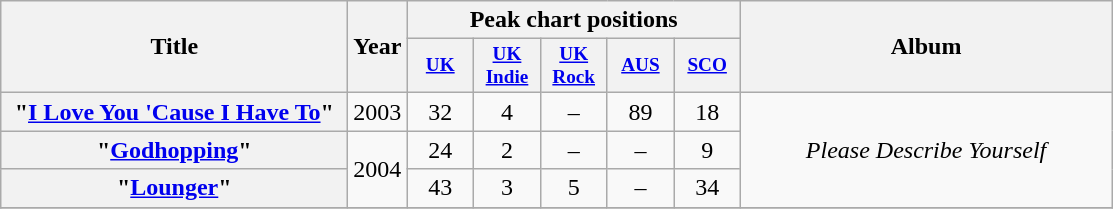<table class="wikitable plainrowheaders" style="text-align:center">
<tr>
<th scope="col" rowspan="2" style="width:14em;">Title</th>
<th scope="col" rowspan="2">Year</th>
<th scope="col" colspan="5">Peak chart positions</th>
<th scope="col" rowspan="2" style="width:15em;">Album</th>
</tr>
<tr>
<th scope="col" style="width:3em;font-size:80%;"><a href='#'>UK</a><br></th>
<th scope="col" style="width:3em;font-size:80%;"><a href='#'>UK<br>Indie</a><br></th>
<th scope="col" style="width:3em;font-size:80%;"><a href='#'>UK<br>Rock</a><br></th>
<th scope="col" style="width:3em;font-size:80%;"><a href='#'>AUS</a><br></th>
<th scope="col" style="width:3em;font-size:80%;"><a href='#'>SCO</a><br></th>
</tr>
<tr>
<th scope="row">"<a href='#'>I Love You 'Cause I Have To</a>"</th>
<td rowspan="1">2003</td>
<td>32</td>
<td>4</td>
<td>–</td>
<td>89</td>
<td>18</td>
<td rowspan="3"><em>Please Describe Yourself</em></td>
</tr>
<tr>
<th scope="row">"<a href='#'>Godhopping</a>"</th>
<td rowspan="2">2004</td>
<td>24</td>
<td>2</td>
<td>–</td>
<td>–</td>
<td>9</td>
</tr>
<tr>
<th scope="row">"<a href='#'>Lounger</a>"</th>
<td>43</td>
<td>3</td>
<td>5</td>
<td>–</td>
<td>34</td>
</tr>
<tr>
</tr>
</table>
